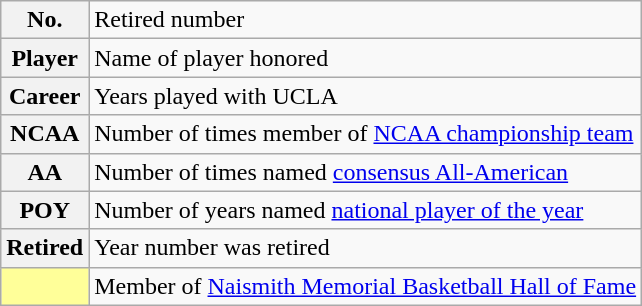<table class="wikitable" border="1">
<tr>
<th scope="row">No.</th>
<td>Retired number</td>
</tr>
<tr>
<th scope="row">Player</th>
<td>Name of player honored</td>
</tr>
<tr>
<th scope="row">Career</th>
<td>Years played with UCLA</td>
</tr>
<tr>
<th scope="row">NCAA</th>
<td>Number of times member of <a href='#'>NCAA championship team</a></td>
</tr>
<tr>
<th scope="row">AA</th>
<td>Number of times named <a href='#'>consensus All-American</a></td>
</tr>
<tr>
<th scope="row">POY</th>
<td>Number of years named <a href='#'>national player of the year</a></td>
</tr>
<tr>
<th scope="row">Retired</th>
<td>Year number was retired</td>
</tr>
<tr>
<td style="background:#FFFF99;"></td>
<td>Member of <a href='#'>Naismith Memorial Basketball Hall of Fame</a></td>
</tr>
</table>
